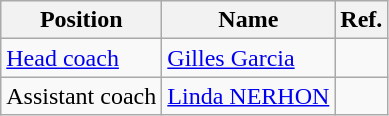<table class="wikitable">
<tr>
<th>Position</th>
<th>Name</th>
<th>Ref.</th>
</tr>
<tr>
<td><a href='#'>Head coach</a></td>
<td><a href='#'>Gilles Garcia</a></td>
<td></td>
</tr>
<tr>
<td>Assistant coach</td>
<td> <a href='#'>Linda NERHON</a></td>
<td><br></td>
</tr>
</table>
